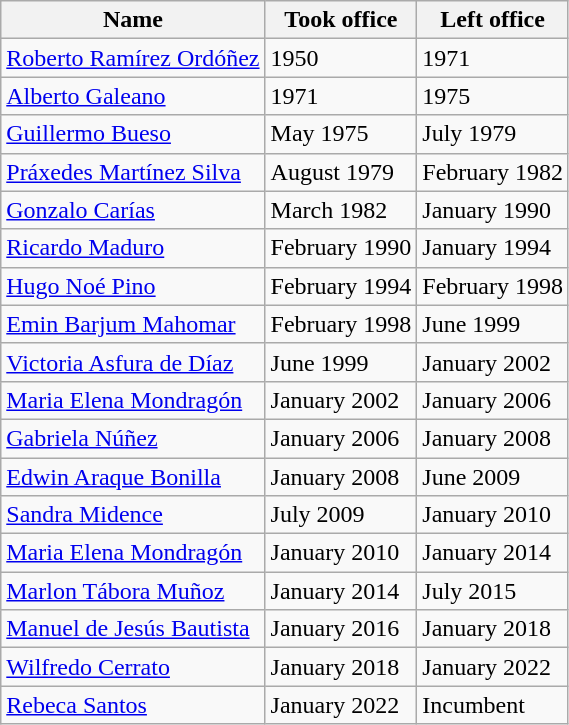<table class="wikitable">
<tr>
<th>Name</th>
<th>Took office</th>
<th>Left office</th>
</tr>
<tr>
<td><a href='#'>Roberto Ramírez Ordóñez</a></td>
<td>1950</td>
<td>1971</td>
</tr>
<tr>
<td><a href='#'>Alberto Galeano</a></td>
<td>1971</td>
<td>1975</td>
</tr>
<tr>
<td><a href='#'>Guillermo Bueso</a></td>
<td>May 1975</td>
<td>July 1979</td>
</tr>
<tr>
<td><a href='#'>Práxedes Martínez Silva</a></td>
<td>August 1979</td>
<td>February 1982</td>
</tr>
<tr>
<td><a href='#'>Gonzalo Carías</a></td>
<td>March 1982</td>
<td>January 1990</td>
</tr>
<tr>
<td><a href='#'>Ricardo Maduro</a></td>
<td>February 1990</td>
<td>January 1994</td>
</tr>
<tr>
<td><a href='#'>Hugo Noé Pino</a></td>
<td>February 1994</td>
<td>February 1998</td>
</tr>
<tr>
<td><a href='#'>Emin Barjum Mahomar</a></td>
<td>February 1998</td>
<td>June 1999</td>
</tr>
<tr>
<td><a href='#'>Victoria Asfura de Díaz</a></td>
<td>June 1999</td>
<td>January 2002</td>
</tr>
<tr>
<td><a href='#'>Maria Elena Mondragón</a></td>
<td>January 2002</td>
<td>January 2006</td>
</tr>
<tr>
<td><a href='#'>Gabriela Núñez</a></td>
<td>January 2006</td>
<td>January 2008</td>
</tr>
<tr>
<td><a href='#'>Edwin Araque Bonilla</a></td>
<td>January 2008</td>
<td>June 2009</td>
</tr>
<tr>
<td><a href='#'>Sandra Midence</a></td>
<td>July 2009</td>
<td>January 2010</td>
</tr>
<tr>
<td><a href='#'>Maria Elena Mondragón</a></td>
<td>January 2010</td>
<td>January 2014</td>
</tr>
<tr>
<td><a href='#'>Marlon Tábora Muñoz</a></td>
<td>January 2014</td>
<td>July 2015</td>
</tr>
<tr>
<td><a href='#'>Manuel de Jesús Bautista</a></td>
<td>January 2016</td>
<td>January 2018</td>
</tr>
<tr>
<td><a href='#'>Wilfredo Cerrato</a></td>
<td>January 2018</td>
<td>January 2022</td>
</tr>
<tr>
<td><a href='#'>Rebeca Santos</a></td>
<td>January 2022</td>
<td>Incumbent</td>
</tr>
</table>
